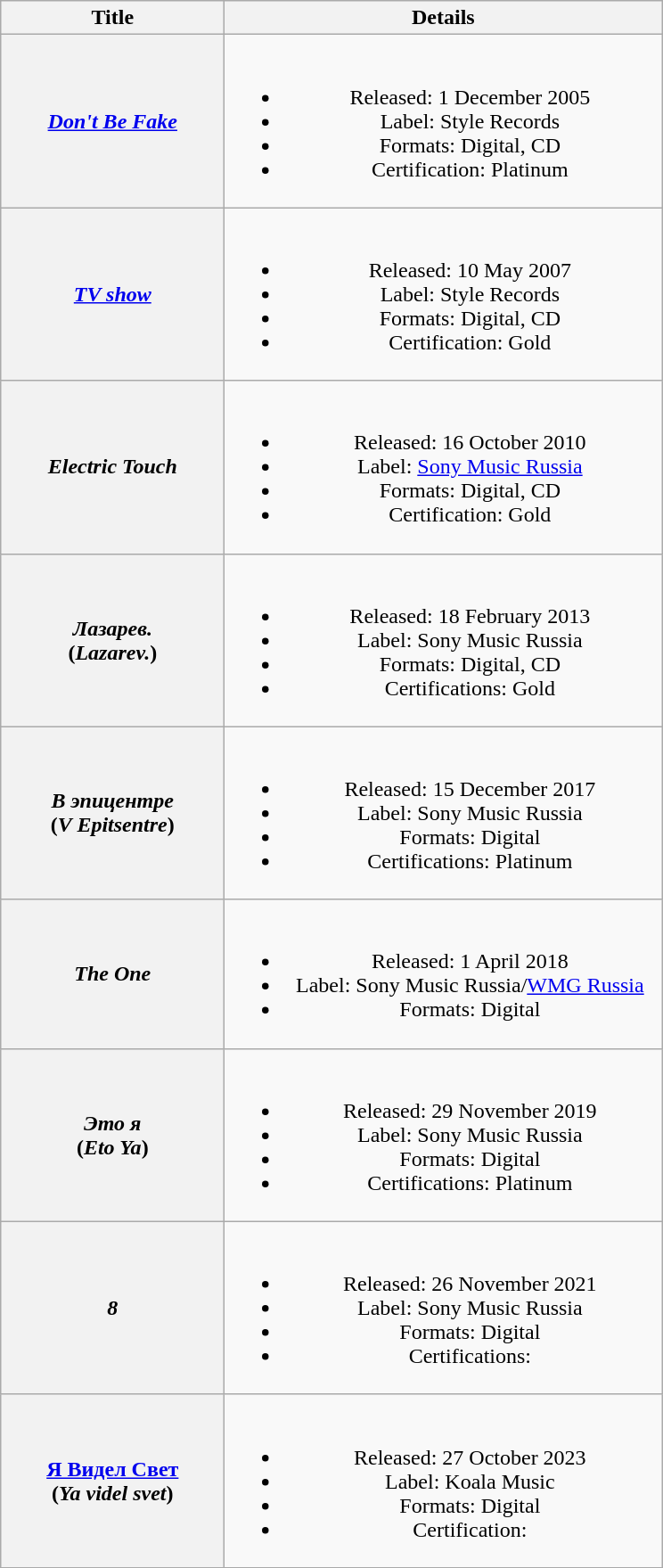<table class="wikitable plainrowheaders" style="text-align:center;" border="1">
<tr>
<th scope="col" style="width:10em;">Title</th>
<th scope="col" style="width:20em;">Details</th>
</tr>
<tr>
<th scope="row"><em><a href='#'>Don't Be Fake</a></em></th>
<td><br><ul><li>Released: 1 December 2005</li><li>Label: Style Records</li><li>Formats: Digital, CD</li><li>Certification: Platinum </li></ul></td>
</tr>
<tr>
<th scope="row"><em><a href='#'>TV show</a></em></th>
<td><br><ul><li>Released: 10 May 2007</li><li>Label: Style Records</li><li>Formats: Digital, CD</li><li>Certification: Gold </li></ul></td>
</tr>
<tr>
<th scope="row"><em>Electric Touch</em></th>
<td><br><ul><li>Released: 16 October 2010</li><li>Label: <a href='#'>Sony Music Russia</a></li><li>Formats: Digital, CD</li><li>Certification: Gold </li></ul></td>
</tr>
<tr>
<th scope="row"><em>Лазарев.</em><br>(<em>Lazarev.</em>)</th>
<td><br><ul><li>Released: 18 February 2013</li><li>Label: Sony Music Russia</li><li>Formats: Digital, CD</li><li>Certifications: Gold </li></ul></td>
</tr>
<tr>
<th scope="row"><em>В эпицентре</em><br>(<em>V Epitsentre</em>)</th>
<td><br><ul><li>Released: 15 December 2017</li><li>Label: Sony Music Russia</li><li>Formats: Digital</li><li>Certifications: Platinum </li></ul></td>
</tr>
<tr>
<th scope="row"><em>The One</em></th>
<td><br><ul><li>Released: 1 April 2018</li><li>Label: Sony Music Russia/<a href='#'>WMG Russia</a></li><li>Formats: Digital</li></ul></td>
</tr>
<tr>
<th scope="row"><em>Это я</em><br>(<em>Eto Ya</em>)</th>
<td><br><ul><li>Released: 29 November 2019</li><li>Label: Sony Music Russia</li><li>Formats: Digital</li><li>Certifications: Platinum </li></ul></td>
</tr>
<tr>
<th scope="row"><em>8</em></th>
<td><br><ul><li>Released: 26 November 2021</li><li>Label: Sony Music Russia</li><li>Formats: Digital</li><li>Certifications:</li></ul></td>
</tr>
<tr>
<th scope="row"><a href='#'>Я Видел Свет</a><br>(<em>Ya videl svet</em>)</th>
<td><br><ul><li>Released: 27 October 2023</li><li>Label: Koala Music</li><li>Formats: Digital</li><li>Certification:</li></ul></td>
</tr>
</table>
